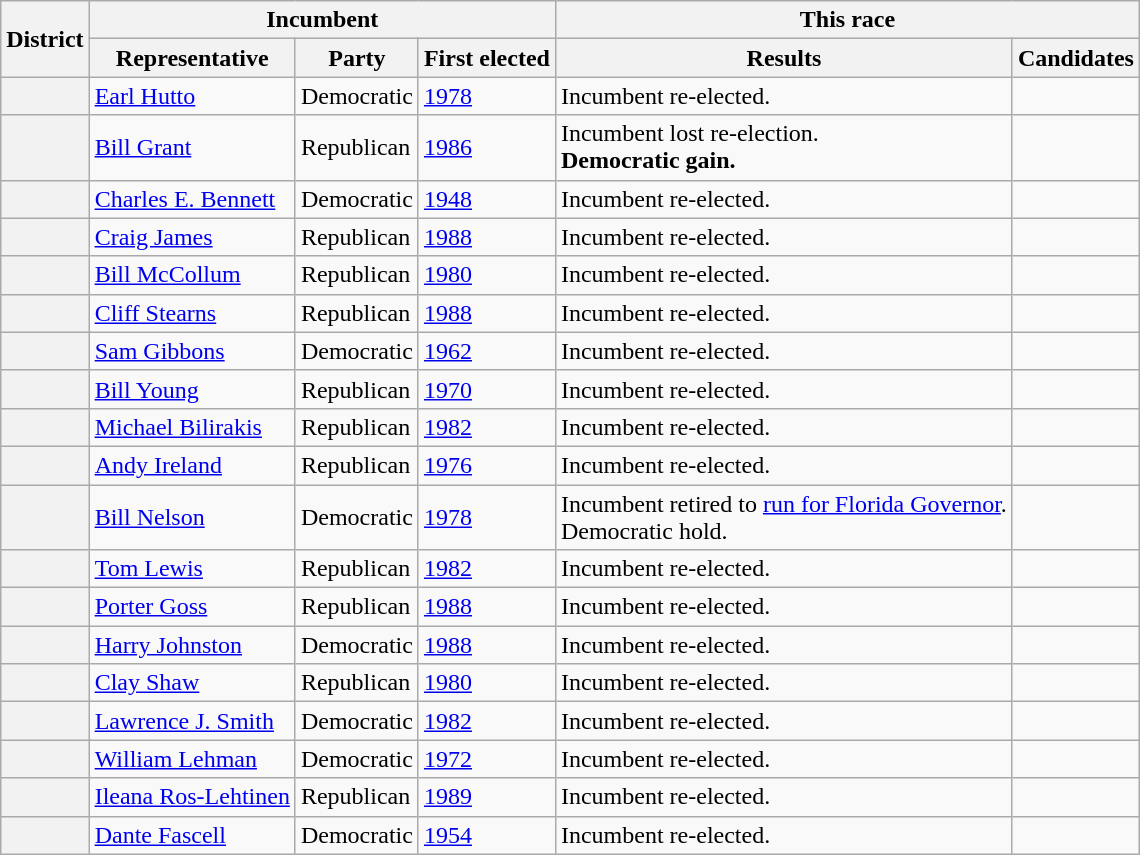<table class=wikitable>
<tr>
<th rowspan=2>District</th>
<th colspan=3>Incumbent</th>
<th colspan=2>This race</th>
</tr>
<tr>
<th>Representative</th>
<th>Party</th>
<th>First elected</th>
<th>Results</th>
<th>Candidates</th>
</tr>
<tr>
<th></th>
<td><a href='#'>Earl Hutto</a></td>
<td>Democratic</td>
<td><a href='#'>1978</a></td>
<td>Incumbent re-elected.</td>
<td nowrap></td>
</tr>
<tr>
<th></th>
<td><a href='#'>Bill Grant</a></td>
<td>Republican</td>
<td><a href='#'>1986</a></td>
<td>Incumbent lost re-election.<br><strong>Democratic gain.</strong></td>
<td nowrap></td>
</tr>
<tr>
<th></th>
<td><a href='#'>Charles E. Bennett</a></td>
<td>Democratic</td>
<td><a href='#'>1948</a></td>
<td>Incumbent re-elected.</td>
<td nowrap></td>
</tr>
<tr>
<th></th>
<td><a href='#'>Craig James</a></td>
<td>Republican</td>
<td><a href='#'>1988</a></td>
<td>Incumbent re-elected.</td>
<td nowrap></td>
</tr>
<tr>
<th></th>
<td><a href='#'>Bill McCollum</a></td>
<td>Republican</td>
<td><a href='#'>1980</a></td>
<td>Incumbent re-elected.</td>
<td nowrap></td>
</tr>
<tr>
<th></th>
<td><a href='#'>Cliff Stearns</a></td>
<td>Republican</td>
<td><a href='#'>1988</a></td>
<td>Incumbent re-elected.</td>
<td nowrap></td>
</tr>
<tr>
<th></th>
<td><a href='#'>Sam Gibbons</a></td>
<td>Democratic</td>
<td><a href='#'>1962</a></td>
<td>Incumbent re-elected.</td>
<td nowrap></td>
</tr>
<tr>
<th></th>
<td><a href='#'>Bill Young</a></td>
<td>Republican</td>
<td><a href='#'>1970</a></td>
<td>Incumbent re-elected.</td>
<td nowrap></td>
</tr>
<tr>
<th></th>
<td><a href='#'>Michael Bilirakis</a></td>
<td>Republican</td>
<td><a href='#'>1982</a></td>
<td>Incumbent re-elected.</td>
<td nowrap></td>
</tr>
<tr>
<th></th>
<td><a href='#'>Andy Ireland</a></td>
<td>Republican</td>
<td><a href='#'>1976</a></td>
<td>Incumbent re-elected.</td>
<td nowrap></td>
</tr>
<tr>
<th></th>
<td><a href='#'>Bill Nelson</a></td>
<td>Democratic</td>
<td><a href='#'>1978</a></td>
<td>Incumbent retired to <a href='#'>run for Florida Governor</a>.<br>Democratic hold.</td>
<td nowrap></td>
</tr>
<tr>
<th></th>
<td><a href='#'>Tom Lewis</a></td>
<td>Republican</td>
<td><a href='#'>1982</a></td>
<td>Incumbent re-elected.</td>
<td nowrap></td>
</tr>
<tr>
<th></th>
<td><a href='#'>Porter Goss</a></td>
<td>Republican</td>
<td><a href='#'>1988</a></td>
<td>Incumbent re-elected.</td>
<td nowrap></td>
</tr>
<tr>
<th></th>
<td><a href='#'>Harry Johnston</a></td>
<td>Democratic</td>
<td><a href='#'>1988</a></td>
<td>Incumbent re-elected.</td>
<td nowrap></td>
</tr>
<tr>
<th></th>
<td><a href='#'>Clay Shaw</a></td>
<td>Republican</td>
<td><a href='#'>1980</a></td>
<td>Incumbent re-elected.</td>
<td nowrap></td>
</tr>
<tr>
<th></th>
<td><a href='#'>Lawrence J. Smith</a></td>
<td>Democratic</td>
<td><a href='#'>1982</a></td>
<td>Incumbent re-elected.</td>
<td nowrap></td>
</tr>
<tr>
<th></th>
<td><a href='#'>William Lehman</a></td>
<td>Democratic</td>
<td><a href='#'>1972</a></td>
<td>Incumbent re-elected.</td>
<td nowrap></td>
</tr>
<tr>
<th></th>
<td><a href='#'>Ileana Ros-Lehtinen</a></td>
<td>Republican</td>
<td><a href='#'>1989</a></td>
<td>Incumbent re-elected.</td>
<td nowrap></td>
</tr>
<tr>
<th></th>
<td><a href='#'>Dante Fascell</a></td>
<td>Democratic</td>
<td><a href='#'>1954</a></td>
<td>Incumbent re-elected.</td>
<td nowrap></td>
</tr>
</table>
